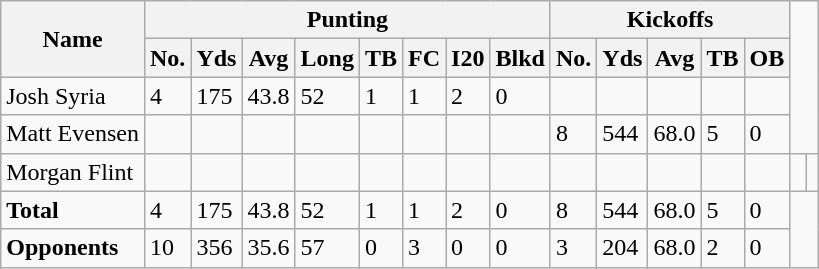<table class="wikitable" style="white-space:nowrap;">
<tr>
<th rowspan="2">Name</th>
<th colspan="8">Punting</th>
<th colspan="5">Kickoffs</th>
</tr>
<tr>
<th>No.</th>
<th>Yds</th>
<th>Avg</th>
<th>Long</th>
<th>TB</th>
<th>FC</th>
<th>I20</th>
<th>Blkd</th>
<th>No.</th>
<th>Yds</th>
<th>Avg</th>
<th>TB</th>
<th>OB</th>
</tr>
<tr>
<td>Josh Syria</td>
<td>4</td>
<td>175</td>
<td>43.8</td>
<td>52</td>
<td>1</td>
<td>1</td>
<td>2</td>
<td>0</td>
<td> </td>
<td> </td>
<td> </td>
<td> </td>
<td></td>
</tr>
<tr>
<td>Matt Evensen</td>
<td> </td>
<td> </td>
<td> </td>
<td> </td>
<td> </td>
<td> </td>
<td> </td>
<td> </td>
<td>8</td>
<td>544</td>
<td>68.0</td>
<td>5</td>
<td>0</td>
</tr>
<tr>
<td>Morgan Flint</td>
<td> </td>
<td> </td>
<td> </td>
<td> </td>
<td> </td>
<td> </td>
<td> </td>
<td> </td>
<td> </td>
<td> </td>
<td> </td>
<td> </td>
<td> </td>
<td> </td>
<td></td>
</tr>
<tr>
<td><strong>Total</strong></td>
<td>4</td>
<td>175</td>
<td>43.8</td>
<td>52</td>
<td>1</td>
<td>1</td>
<td>2</td>
<td>0</td>
<td>8</td>
<td>544</td>
<td>68.0</td>
<td>5</td>
<td>0</td>
</tr>
<tr>
<td><strong>Opponents</strong></td>
<td>10</td>
<td>356</td>
<td>35.6</td>
<td>57</td>
<td>0</td>
<td>3</td>
<td>0</td>
<td>0</td>
<td>3</td>
<td>204</td>
<td>68.0</td>
<td>2</td>
<td>0</td>
</tr>
</table>
